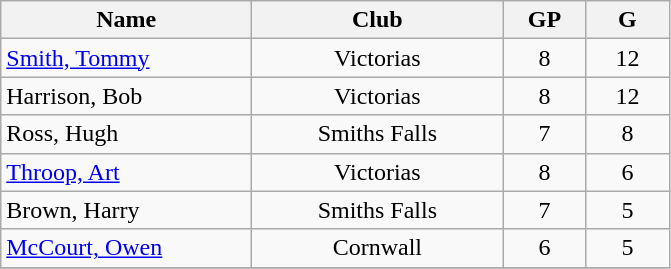<table class="wikitable" style="text-align:center;">
<tr>
<th style="width:10em">Name</th>
<th style="width:10em">Club</th>
<th style="width:3em">GP</th>
<th style="width:3em">G</th>
</tr>
<tr>
<td align="left"><a href='#'>Smith, Tommy</a></td>
<td>Victorias</td>
<td>8</td>
<td>12</td>
</tr>
<tr>
<td align="left">Harrison, Bob</td>
<td>Victorias</td>
<td>8</td>
<td>12</td>
</tr>
<tr>
<td align="left">Ross, Hugh</td>
<td>Smiths Falls</td>
<td>7</td>
<td>8</td>
</tr>
<tr>
<td align="left"><a href='#'>Throop, Art</a></td>
<td>Victorias</td>
<td>8</td>
<td>6</td>
</tr>
<tr>
<td align="left">Brown, Harry</td>
<td>Smiths Falls</td>
<td>7</td>
<td>5</td>
</tr>
<tr>
<td align="left"><a href='#'>McCourt, Owen</a></td>
<td>Cornwall</td>
<td>6</td>
<td>5</td>
</tr>
<tr>
</tr>
</table>
